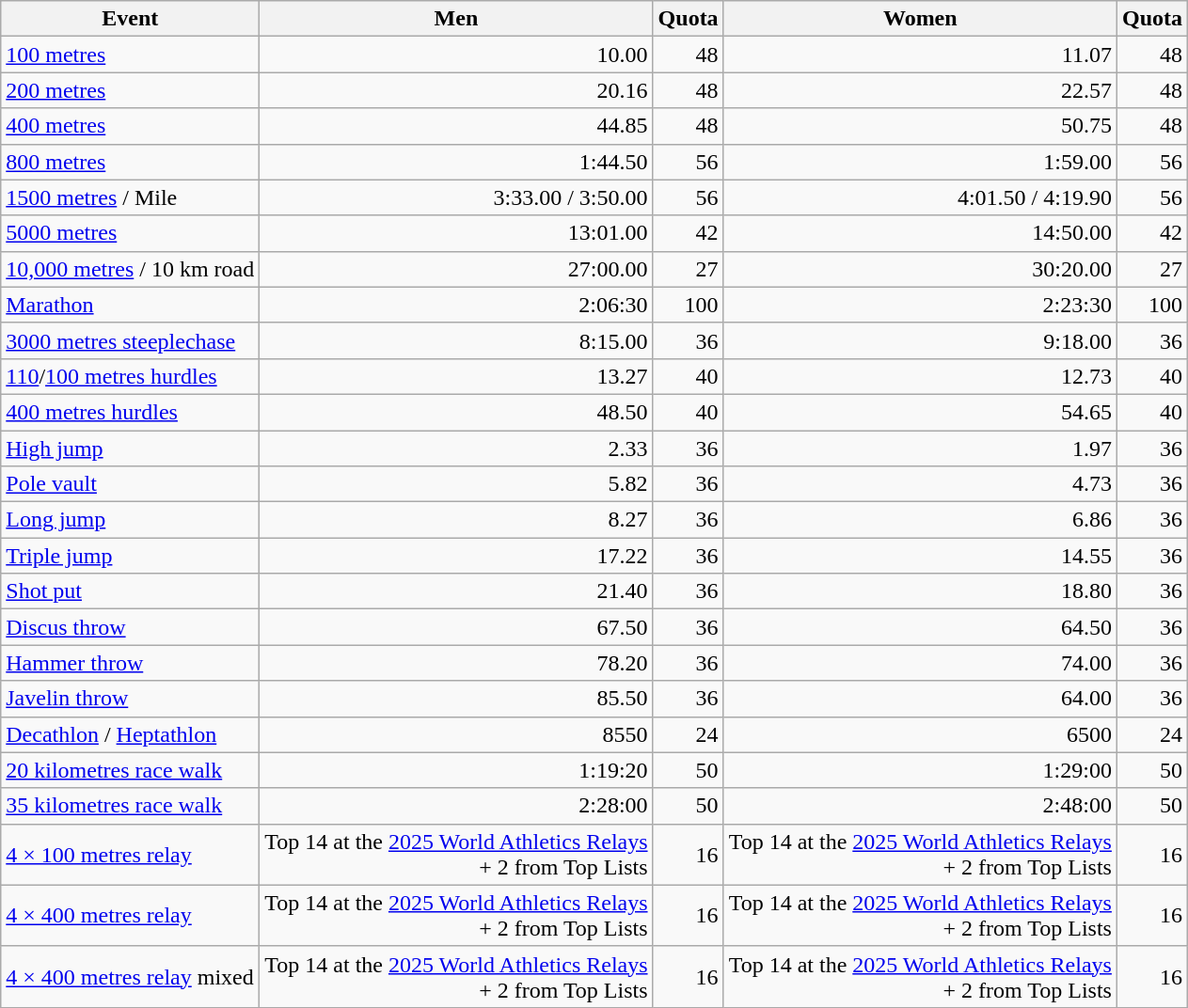<table class="wikitable sortable collapsible collapsed" style="text-align:right;">
<tr>
<th>Event</th>
<th>Men</th>
<th>Quota</th>
<th>Women</th>
<th>Quota</th>
</tr>
<tr>
<td style="text-align:left;"><a href='#'>100 metres</a></td>
<td>10.00</td>
<td>48</td>
<td>11.07</td>
<td>48</td>
</tr>
<tr>
<td style="text-align:left;"><a href='#'>200 metres</a></td>
<td>20.16</td>
<td>48</td>
<td>22.57</td>
<td>48</td>
</tr>
<tr>
<td style="text-align:left;"><a href='#'>400 metres</a></td>
<td>44.85</td>
<td>48</td>
<td>50.75</td>
<td>48</td>
</tr>
<tr>
<td style="text-align:left;"><a href='#'>800 metres</a></td>
<td>1:44.50</td>
<td>56</td>
<td>1:59.00</td>
<td>56</td>
</tr>
<tr>
<td style="text-align:left;"><a href='#'>1500 metres</a> / Mile</td>
<td>3:33.00 / 3:50.00</td>
<td>56</td>
<td>4:01.50 / 4:19.90</td>
<td>56</td>
</tr>
<tr>
<td style="text-align:left;"><a href='#'>5000 metres</a></td>
<td>13:01.00</td>
<td>42</td>
<td>14:50.00</td>
<td>42</td>
</tr>
<tr>
<td style="text-align:left;"><a href='#'>10,000 metres</a> / 10 km road</td>
<td>27:00.00</td>
<td>27</td>
<td>30:20.00</td>
<td>27</td>
</tr>
<tr>
<td style="text-align:left;"><a href='#'>Marathon</a></td>
<td>2:06:30</td>
<td>100</td>
<td>2:23:30</td>
<td>100</td>
</tr>
<tr>
<td style="text-align:left;"><a href='#'>3000 metres steeplechase</a></td>
<td>8:15.00</td>
<td>36</td>
<td>9:18.00</td>
<td>36</td>
</tr>
<tr>
<td style="text-align:left;"><a href='#'>110</a>/<a href='#'>100 metres hurdles</a></td>
<td>13.27</td>
<td>40</td>
<td>12.73</td>
<td>40</td>
</tr>
<tr>
<td style="text-align:left;"><a href='#'>400 metres hurdles</a></td>
<td>48.50</td>
<td>40</td>
<td>54.65</td>
<td>40</td>
</tr>
<tr>
<td style="text-align:left;"><a href='#'>High jump</a></td>
<td>2.33</td>
<td>36</td>
<td>1.97</td>
<td>36</td>
</tr>
<tr>
<td style="text-align:left;"><a href='#'>Pole vault</a></td>
<td>5.82</td>
<td>36</td>
<td>4.73</td>
<td>36</td>
</tr>
<tr>
<td style="text-align:left;"><a href='#'>Long jump</a></td>
<td>8.27</td>
<td>36</td>
<td>6.86</td>
<td>36</td>
</tr>
<tr>
<td style="text-align:left;"><a href='#'>Triple jump</a></td>
<td>17.22</td>
<td>36</td>
<td>14.55</td>
<td>36</td>
</tr>
<tr>
<td style="text-align:left;"><a href='#'>Shot put</a></td>
<td>21.40</td>
<td>36</td>
<td>18.80</td>
<td>36</td>
</tr>
<tr>
<td style="text-align:left;"><a href='#'>Discus throw</a></td>
<td>67.50</td>
<td>36</td>
<td>64.50</td>
<td>36</td>
</tr>
<tr>
<td style="text-align:left;"><a href='#'>Hammer throw</a></td>
<td>78.20</td>
<td>36</td>
<td>74.00</td>
<td>36</td>
</tr>
<tr>
<td style="text-align:left;"><a href='#'>Javelin throw</a></td>
<td>85.50</td>
<td>36</td>
<td>64.00</td>
<td>36</td>
</tr>
<tr>
<td style="text-align:left;"><a href='#'>Decathlon</a> / <a href='#'>Heptathlon</a></td>
<td>8550</td>
<td>24</td>
<td>6500</td>
<td>24</td>
</tr>
<tr>
<td style="text-align:left;"><a href='#'>20 kilometres race walk</a></td>
<td>1:19:20</td>
<td>50</td>
<td>1:29:00</td>
<td>50</td>
</tr>
<tr>
<td style="text-align:left;"><a href='#'>35 kilometres race walk</a></td>
<td>2:28:00</td>
<td>50</td>
<td>2:48:00</td>
<td>50</td>
</tr>
<tr>
<td style="text-align:left;"><a href='#'>4 × 100 metres relay</a></td>
<td>Top 14 at the <a href='#'>2025 World Athletics Relays</a><br>+ 2 from Top Lists</td>
<td>16</td>
<td>Top 14 at the <a href='#'>2025 World Athletics Relays</a><br>+ 2 from Top Lists</td>
<td>16</td>
</tr>
<tr>
<td style="text-align:left;"><a href='#'>4 × 400 metres relay</a></td>
<td>Top 14 at the <a href='#'>2025 World Athletics Relays</a><br>+ 2 from Top Lists</td>
<td>16</td>
<td>Top 14 at the <a href='#'>2025 World Athletics Relays</a><br>+ 2 from Top Lists</td>
<td>16</td>
</tr>
<tr>
<td style="text-align:left;"><a href='#'>4 × 400 metres relay</a> mixed</td>
<td>Top 14 at the <a href='#'>2025 World Athletics Relays</a><br>+ 2 from Top Lists</td>
<td>16</td>
<td>Top 14 at the <a href='#'>2025 World Athletics Relays</a><br>+ 2 from Top Lists</td>
<td>16</td>
</tr>
</table>
